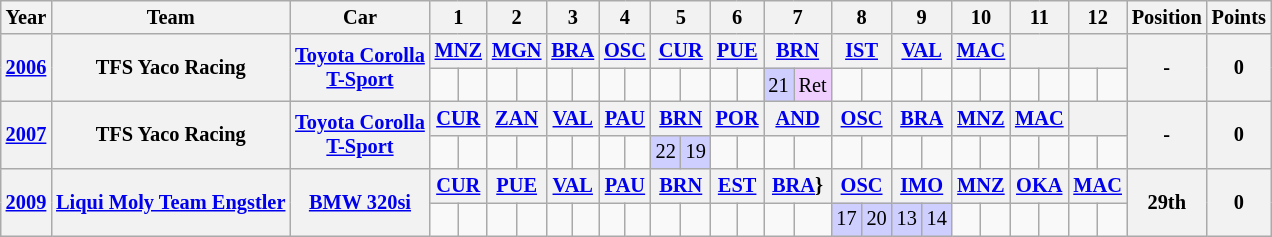<table class="wikitable" style="text-align:center; font-size:85%">
<tr>
<th>Year</th>
<th>Team</th>
<th>Car</th>
<th colspan=2>1</th>
<th colspan=2>2</th>
<th colspan=2>3</th>
<th colspan=2>4</th>
<th colspan=2>5</th>
<th colspan=2>6</th>
<th colspan=2>7</th>
<th colspan=2>8</th>
<th colspan=2>9</th>
<th colspan=2>10</th>
<th colspan=2>11</th>
<th colspan=2>12</th>
<th>Position</th>
<th>Points</th>
</tr>
<tr>
<th rowspan=2><a href='#'>2006</a></th>
<th rowspan=2>TFS Yaco Racing</th>
<th rowspan=2><a href='#'>Toyota Corolla<br>T-Sport</a></th>
<th colspan=2><a href='#'>MNZ</a></th>
<th colspan=2><a href='#'>MGN</a></th>
<th colspan=2><a href='#'>BRA</a></th>
<th colspan=2><a href='#'>OSC</a></th>
<th colspan=2><a href='#'>CUR</a></th>
<th colspan=2><a href='#'>PUE</a></th>
<th colspan=2><a href='#'>BRN</a></th>
<th colspan=2><a href='#'>IST</a></th>
<th colspan=2><a href='#'>VAL</a></th>
<th colspan=2><a href='#'>MAC</a></th>
<th colspan=2></th>
<th colspan=2></th>
<th rowspan=2>-</th>
<th rowspan=2>0</th>
</tr>
<tr>
<td></td>
<td></td>
<td></td>
<td></td>
<td></td>
<td></td>
<td></td>
<td></td>
<td></td>
<td></td>
<td></td>
<td></td>
<td style="background:#cfcfff;">21</td>
<td style="background:#efcfff;">Ret</td>
<td></td>
<td></td>
<td></td>
<td></td>
<td></td>
<td></td>
<td></td>
<td></td>
<td></td>
<td></td>
</tr>
<tr>
<th rowspan=2><a href='#'>2007</a></th>
<th rowspan=2>TFS Yaco Racing</th>
<th rowspan=2><a href='#'>Toyota Corolla<br>T-Sport</a></th>
<th colspan=2><a href='#'>CUR</a></th>
<th colspan=2><a href='#'>ZAN</a></th>
<th colspan=2><a href='#'>VAL</a></th>
<th colspan=2><a href='#'>PAU</a></th>
<th colspan=2><a href='#'>BRN</a></th>
<th colspan=2><a href='#'>POR</a></th>
<th colspan=2><a href='#'>AND</a></th>
<th colspan=2><a href='#'>OSC</a></th>
<th colspan=2><a href='#'>BRA</a></th>
<th colspan=2><a href='#'>MNZ</a></th>
<th colspan=2><a href='#'>MAC</a></th>
<th colspan=2></th>
<th rowspan=2>-</th>
<th rowspan=2>0</th>
</tr>
<tr>
<td></td>
<td></td>
<td></td>
<td></td>
<td></td>
<td></td>
<td></td>
<td></td>
<td style="background:#cfcfff;">22</td>
<td style="background:#cfcfff;">19</td>
<td></td>
<td></td>
<td></td>
<td></td>
<td></td>
<td></td>
<td></td>
<td></td>
<td></td>
<td></td>
<td></td>
<td></td>
<td></td>
<td></td>
</tr>
<tr>
<th rowspan=2><a href='#'>2009</a></th>
<th rowspan=2><a href='#'>Liqui Moly Team Engstler</a></th>
<th rowspan=2><a href='#'>BMW 320si</a></th>
<th colspan=2><a href='#'>CUR</a></th>
<th colspan=2><a href='#'>PUE</a></th>
<th colspan=2><a href='#'>VAL</a></th>
<th colspan=2><a href='#'>PAU</a></th>
<th colspan=2><a href='#'>BRN</a></th>
<th colspan=2><a href='#'>EST</a></th>
<th colspan=2><a href='#'>BRA</a>}</th>
<th colspan=2><a href='#'>OSC</a></th>
<th colspan=2><a href='#'>IMO</a></th>
<th colspan=2><a href='#'>MNZ</a></th>
<th colspan=2><a href='#'>OKA</a></th>
<th colspan=2><a href='#'>MAC</a></th>
<th rowspan=2>29th</th>
<th rowspan=2>0</th>
</tr>
<tr>
<td></td>
<td></td>
<td></td>
<td></td>
<td></td>
<td></td>
<td></td>
<td></td>
<td></td>
<td></td>
<td></td>
<td></td>
<td></td>
<td></td>
<td style="background:#cfcfff;">17</td>
<td style="background:#cfcfff;">20</td>
<td style="background:#cfcfff;">13</td>
<td style="background:#cfcfff;">14</td>
<td></td>
<td></td>
<td></td>
<td></td>
<td></td>
<td></td>
</tr>
</table>
